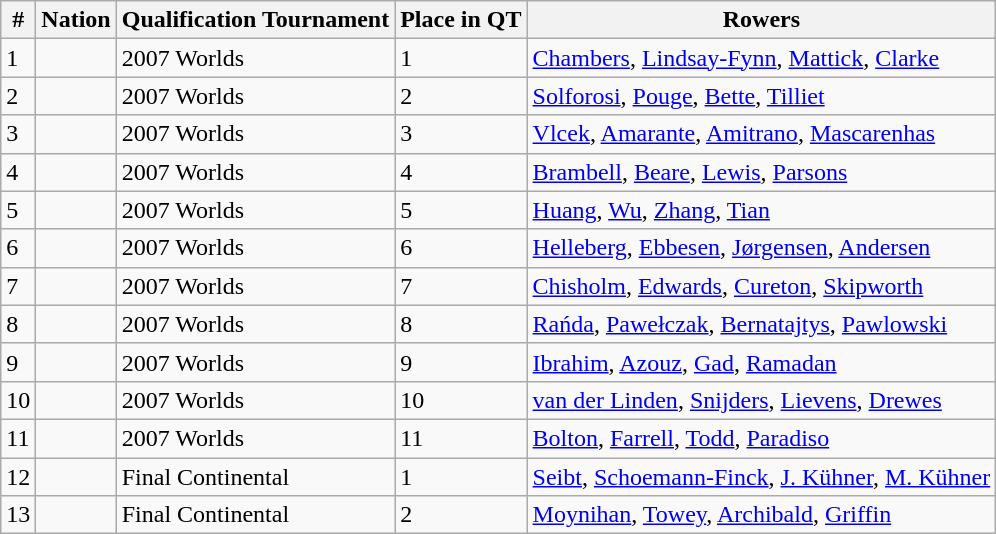<table class="wikitable">
<tr>
<th>#</th>
<th>Nation</th>
<th>Qualification Tournament</th>
<th>Place in QT</th>
<th>Rowers</th>
</tr>
<tr>
<td>1</td>
<td></td>
<td>2007 Worlds</td>
<td>1</td>
<td><a href='#'>Chambers</a>, <a href='#'>Lindsay-Fynn</a>, <a href='#'>Mattick</a>, <a href='#'>Clarke</a></td>
</tr>
<tr>
<td>2</td>
<td></td>
<td>2007 Worlds</td>
<td>2</td>
<td><a href='#'>Solforosi</a>, <a href='#'>Pouge</a>, <a href='#'>Bette</a>, <a href='#'>Tilliet</a></td>
</tr>
<tr>
<td>3</td>
<td></td>
<td>2007 Worlds</td>
<td>3</td>
<td><a href='#'>Vlcek</a>, <a href='#'>Amarante</a>, <a href='#'>Amitrano</a>, <a href='#'>Mascarenhas</a></td>
</tr>
<tr>
<td>4</td>
<td></td>
<td>2007 Worlds</td>
<td>4</td>
<td><a href='#'>Brambell</a>, <a href='#'>Beare</a>, <a href='#'>Lewis</a>, <a href='#'>Parsons</a></td>
</tr>
<tr>
<td>5</td>
<td></td>
<td>2007 Worlds</td>
<td>5</td>
<td><a href='#'>Huang</a>, <a href='#'>Wu</a>, <a href='#'>Zhang</a>, <a href='#'>Tian</a></td>
</tr>
<tr>
<td>6</td>
<td></td>
<td>2007 Worlds</td>
<td>6</td>
<td><a href='#'>Helleberg</a>, <a href='#'>Ebbesen</a>, <a href='#'>Jørgensen</a>, <a href='#'>Andersen</a></td>
</tr>
<tr>
<td>7</td>
<td></td>
<td>2007 Worlds</td>
<td>7</td>
<td><a href='#'>Chisholm</a>, <a href='#'>Edwards</a>, <a href='#'>Cureton</a>, <a href='#'>Skipworth</a></td>
</tr>
<tr>
<td>8</td>
<td></td>
<td>2007 Worlds</td>
<td>8</td>
<td><a href='#'>Rańda</a>, <a href='#'>Pawełczak</a>, <a href='#'>Bernatajtys</a>, <a href='#'>Pawlowski</a></td>
</tr>
<tr>
<td>9</td>
<td></td>
<td>2007 Worlds</td>
<td>9</td>
<td><a href='#'>Ibrahim</a>, <a href='#'>Azouz</a>, <a href='#'>Gad</a>, <a href='#'>Ramadan</a></td>
</tr>
<tr>
<td>10</td>
<td></td>
<td>2007 Worlds</td>
<td>10</td>
<td><a href='#'>van der Linden</a>, <a href='#'>Snijders</a>, <a href='#'>Lievens</a>, <a href='#'>Drewes</a></td>
</tr>
<tr>
<td>11</td>
<td></td>
<td>2007 Worlds</td>
<td>11</td>
<td><a href='#'>Bolton</a>, <a href='#'>Farrell</a>, <a href='#'>Todd</a>, <a href='#'>Paradiso</a></td>
</tr>
<tr>
<td>12</td>
<td></td>
<td>Final Continental</td>
<td>1</td>
<td><a href='#'>Seibt</a>, <a href='#'>Schoemann-Finck</a>, <a href='#'>J. Kühner</a>, <a href='#'>M. Kühner</a></td>
</tr>
<tr>
<td>13</td>
<td></td>
<td>Final Continental</td>
<td>2</td>
<td><a href='#'>Moynihan</a>, <a href='#'>Towey</a>, <a href='#'>Archibald</a>, <a href='#'>Griffin</a></td>
</tr>
</table>
